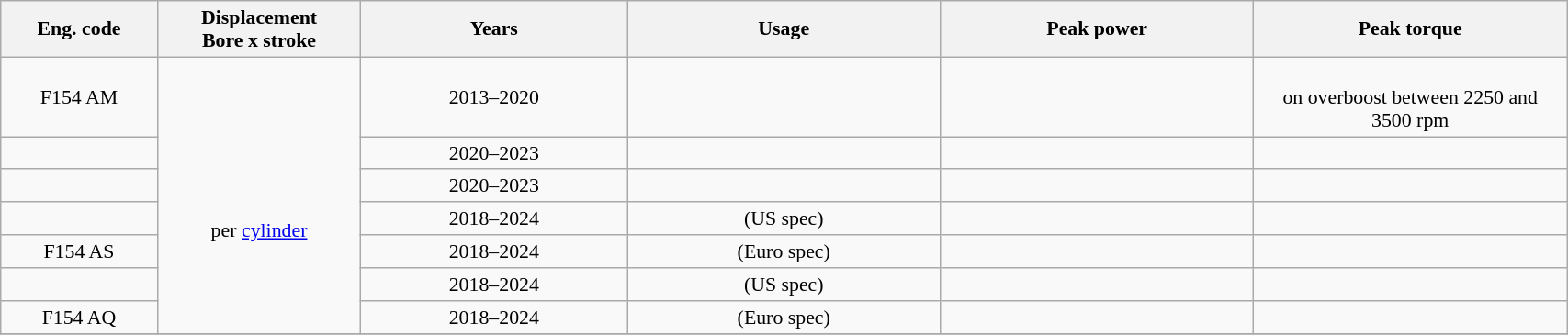<table class="wikitable" style="text-align:center; font-size:91%;" width=90%>
<tr>
<th width=10%>Eng. code</th>
<th width=13%>Displacement<br>Bore x stroke</th>
<th>Years</th>
<th width=20%>Usage</th>
<th width=20%>Peak power</th>
<th width=20%>Peak torque</th>
</tr>
<tr>
<td>F154 AM</td>
<td rowspan=7><br> <br><br>  per <a href='#'>cylinder</a></td>
<td>2013–2020</td>
<td></td>
<td> </td>
<td> <br> on overboost between 2250 and 3500 rpm</td>
</tr>
<tr>
<td></td>
<td>2020–2023</td>
<td></td>
<td> </td>
<td> </td>
</tr>
<tr>
<td></td>
<td>2020–2023</td>
<td></td>
<td> </td>
<td> </td>
</tr>
<tr>
<td></td>
<td>2018–2024</td>
<td> (US spec)</td>
<td> </td>
<td> </td>
</tr>
<tr>
<td>F154 AS</td>
<td>2018–2024</td>
<td> (Euro spec)</td>
<td> </td>
<td> </td>
</tr>
<tr>
<td></td>
<td>2018–2024</td>
<td> (US spec)</td>
<td> </td>
<td> </td>
</tr>
<tr>
<td>F154 AQ</td>
<td>2018–2024</td>
<td> (Euro spec)</td>
<td> </td>
<td> </td>
</tr>
<tr>
</tr>
</table>
